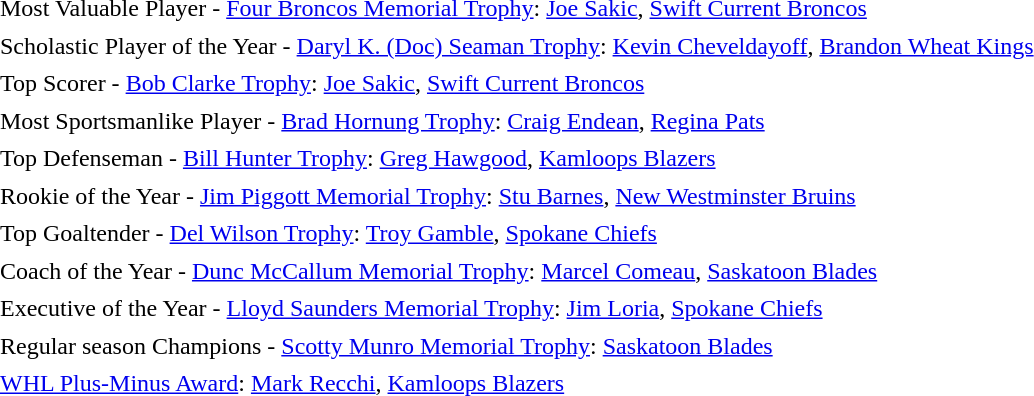<table cellpadding="3" cellspacing="1">
<tr>
<td>Most Valuable Player - <a href='#'>Four Broncos Memorial Trophy</a>: <a href='#'>Joe Sakic</a>, <a href='#'>Swift Current Broncos</a></td>
</tr>
<tr>
<td>Scholastic Player of the Year - <a href='#'>Daryl K. (Doc) Seaman Trophy</a>: <a href='#'>Kevin Cheveldayoff</a>, <a href='#'>Brandon Wheat Kings</a></td>
</tr>
<tr>
<td>Top Scorer - <a href='#'>Bob Clarke Trophy</a>: <a href='#'>Joe Sakic</a>, <a href='#'>Swift Current Broncos</a></td>
</tr>
<tr>
<td>Most Sportsmanlike Player - <a href='#'>Brad Hornung Trophy</a>: <a href='#'>Craig Endean</a>, <a href='#'>Regina Pats</a></td>
</tr>
<tr>
<td>Top Defenseman - <a href='#'>Bill Hunter Trophy</a>: <a href='#'>Greg Hawgood</a>, <a href='#'>Kamloops Blazers</a></td>
</tr>
<tr>
<td>Rookie of the Year - <a href='#'>Jim Piggott Memorial Trophy</a>: <a href='#'>Stu Barnes</a>, <a href='#'>New Westminster Bruins</a></td>
</tr>
<tr>
<td>Top Goaltender - <a href='#'>Del Wilson Trophy</a>: <a href='#'>Troy Gamble</a>, <a href='#'>Spokane Chiefs</a></td>
</tr>
<tr>
<td>Coach of the Year - <a href='#'>Dunc McCallum Memorial Trophy</a>: <a href='#'>Marcel Comeau</a>, <a href='#'>Saskatoon Blades</a></td>
</tr>
<tr>
<td>Executive of the Year - <a href='#'>Lloyd Saunders Memorial Trophy</a>: <a href='#'>Jim Loria</a>, <a href='#'>Spokane Chiefs</a></td>
</tr>
<tr>
<td>Regular season Champions - <a href='#'>Scotty Munro Memorial Trophy</a>: <a href='#'>Saskatoon Blades</a></td>
</tr>
<tr>
<td><a href='#'>WHL Plus-Minus Award</a>: <a href='#'>Mark Recchi</a>, <a href='#'>Kamloops Blazers</a></td>
</tr>
</table>
